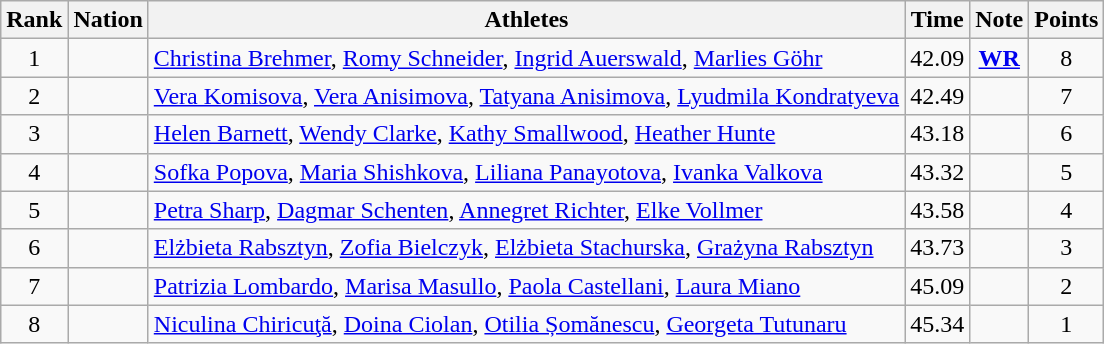<table class="wikitable sortable" style="text-align:center">
<tr>
<th>Rank</th>
<th>Nation</th>
<th>Athletes</th>
<th>Time</th>
<th>Note</th>
<th>Points</th>
</tr>
<tr>
<td>1</td>
<td align=left></td>
<td align=left><a href='#'>Christina Brehmer</a>, <a href='#'>Romy Schneider</a>, <a href='#'>Ingrid Auerswald</a>, <a href='#'>Marlies Göhr</a></td>
<td>42.09</td>
<td><strong><a href='#'>WR</a></strong></td>
<td>8</td>
</tr>
<tr>
<td>2</td>
<td align=left></td>
<td align=left><a href='#'>Vera Komisova</a>, <a href='#'>Vera Anisimova</a>, <a href='#'>Tatyana Anisimova</a>, <a href='#'>Lyudmila Kondratyeva</a></td>
<td>42.49</td>
<td></td>
<td>7</td>
</tr>
<tr>
<td>3</td>
<td align=left></td>
<td align=left><a href='#'>Helen Barnett</a>, <a href='#'>Wendy Clarke</a>, <a href='#'>Kathy Smallwood</a>, <a href='#'>Heather Hunte</a></td>
<td>43.18</td>
<td></td>
<td>6</td>
</tr>
<tr>
<td>4</td>
<td align=left></td>
<td align=left><a href='#'>Sofka Popova</a>, <a href='#'>Maria Shishkova</a>, <a href='#'>Liliana Panayotova</a>, <a href='#'>Ivanka Valkova</a></td>
<td>43.32</td>
<td></td>
<td>5</td>
</tr>
<tr>
<td>5</td>
<td align=left></td>
<td align=left><a href='#'>Petra Sharp</a>, <a href='#'>Dagmar Schenten</a>, <a href='#'>Annegret Richter</a>, <a href='#'>Elke Vollmer</a></td>
<td>43.58</td>
<td></td>
<td>4</td>
</tr>
<tr>
<td>6</td>
<td align=left></td>
<td align=left><a href='#'>Elżbieta Rabsztyn</a>, <a href='#'>Zofia Bielczyk</a>, <a href='#'>Elżbieta Stachurska</a>, <a href='#'>Grażyna Rabsztyn</a></td>
<td>43.73</td>
<td></td>
<td>3</td>
</tr>
<tr>
<td>7</td>
<td align=left></td>
<td align=left><a href='#'>Patrizia Lombardo</a>, <a href='#'>Marisa Masullo</a>, <a href='#'>Paola Castellani</a>, <a href='#'>Laura Miano</a></td>
<td>45.09</td>
<td></td>
<td>2</td>
</tr>
<tr>
<td>8</td>
<td align=left></td>
<td align=left><a href='#'>Niculina Chiricuţă</a>, <a href='#'>Doina Ciolan</a>, <a href='#'>Otilia Șomănescu</a>, <a href='#'>Georgeta Tutunaru</a></td>
<td>45.34</td>
<td></td>
<td>1</td>
</tr>
</table>
